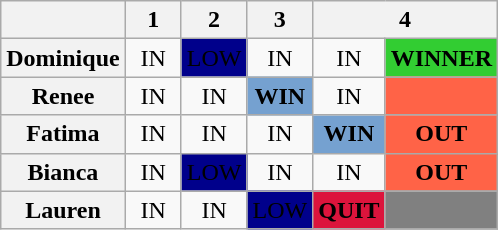<table class="wikitable" style="text-align:center">
<tr>
<th></th>
<th width="30">1</th>
<th width="30">2</th>
<th>3</th>
<th colspan=2>4</th>
</tr>
<tr>
<th>Dominique</th>
<td>IN</td>
<td style="background:darkblue;"><span>LOW</span></td>
<td>IN</td>
<td>IN</td>
<td style="background:limegreen;"><strong>WINNER</strong></td>
</tr>
<tr>
<th>Renee</th>
<td>IN</td>
<td>IN</td>
<td style="background:#75A1D0;"><strong>WIN</strong></td>
<td>IN</td>
<td style="background:tomato;"></td>
</tr>
<tr>
<th>Fatima</th>
<td>IN</td>
<td>IN</td>
<td>IN</td>
<td style="background:#75A1D0;"><strong>WIN</strong></td>
<td style="background:tomato;"><strong>OUT</strong></td>
</tr>
<tr>
<th>Bianca</th>
<td>IN</td>
<td style="background:darkblue;"><span>LOW</span></td>
<td>IN</td>
<td>IN</td>
<td style="background:tomato;"><strong>OUT</strong></td>
</tr>
<tr>
<th>Lauren</th>
<td>IN</td>
<td>IN</td>
<td style="background:darkblue;"><span>LOW</span></td>
<td style="background:crimson;"><span><strong>QUIT</strong></span></td>
<td style="background:gray;" colspan="1"></td>
</tr>
</table>
